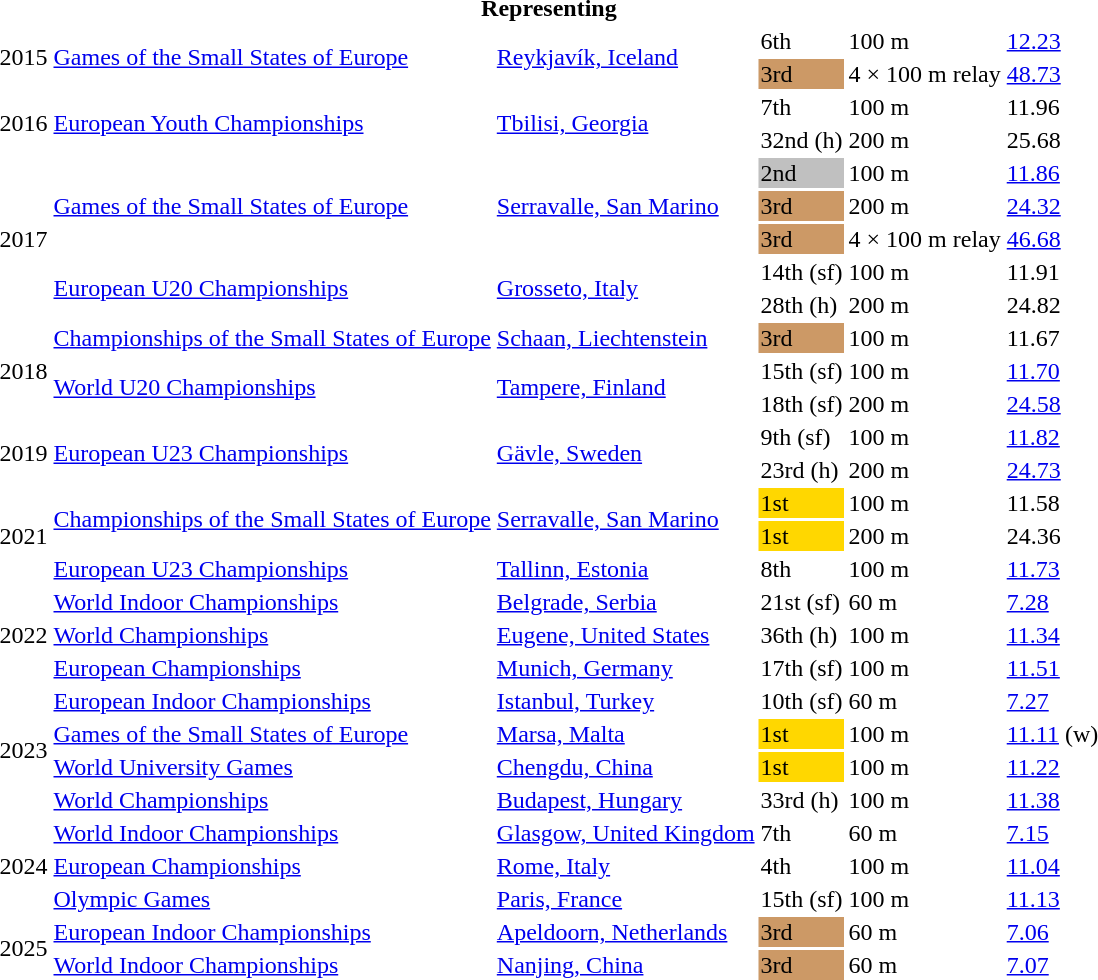<table>
<tr>
<th colspan="6">Representing </th>
</tr>
<tr>
<td rowspan=2>2015</td>
<td rowspan=2><a href='#'>Games of the Small States of Europe</a></td>
<td rowspan=2><a href='#'>Reykjavík, Iceland</a></td>
<td>6th</td>
<td>100 m</td>
<td><a href='#'>12.23</a></td>
</tr>
<tr>
<td bgcolor=cc9966>3rd</td>
<td>4 × 100 m relay</td>
<td><a href='#'>48.73</a></td>
</tr>
<tr>
<td rowspan=2>2016</td>
<td rowspan=2><a href='#'>European Youth Championships</a></td>
<td rowspan=2><a href='#'>Tbilisi, Georgia</a></td>
<td>7th</td>
<td>100 m</td>
<td>11.96</td>
</tr>
<tr>
<td>32nd (h)</td>
<td>200 m</td>
<td>25.68</td>
</tr>
<tr>
<td rowspan=5>2017</td>
<td rowspan=3><a href='#'>Games of the Small States of Europe</a></td>
<td rowspan=3><a href='#'>Serravalle, San Marino</a></td>
<td bgcolor=silver>2nd</td>
<td>100 m</td>
<td><a href='#'>11.86</a></td>
</tr>
<tr>
<td bgcolor=cc9966>3rd</td>
<td>200 m</td>
<td><a href='#'>24.32</a></td>
</tr>
<tr>
<td bgcolor=cc9966>3rd</td>
<td>4 × 100 m relay</td>
<td><a href='#'>46.68</a></td>
</tr>
<tr>
<td rowspan=2><a href='#'>European U20 Championships</a></td>
<td rowspan=2><a href='#'>Grosseto, Italy</a></td>
<td>14th (sf)</td>
<td>100 m</td>
<td>11.91</td>
</tr>
<tr>
<td>28th (h)</td>
<td>200 m</td>
<td>24.82</td>
</tr>
<tr>
<td rowspan=3>2018</td>
<td><a href='#'>Championships of the Small States of Europe</a></td>
<td><a href='#'>Schaan, Liechtenstein</a></td>
<td bgcolor=cc9966>3rd</td>
<td>100 m</td>
<td>11.67</td>
</tr>
<tr>
<td rowspan=2><a href='#'>World U20 Championships</a></td>
<td rowspan=2><a href='#'>Tampere, Finland</a></td>
<td>15th (sf)</td>
<td>100 m</td>
<td><a href='#'>11.70</a></td>
</tr>
<tr>
<td>18th (sf)</td>
<td>200 m</td>
<td><a href='#'>24.58</a></td>
</tr>
<tr>
<td rowspan=2>2019</td>
<td rowspan=2><a href='#'>European U23 Championships</a></td>
<td rowspan=2><a href='#'>Gävle, Sweden</a></td>
<td>9th (sf)</td>
<td>100 m</td>
<td><a href='#'>11.82</a></td>
</tr>
<tr>
<td>23rd (h)</td>
<td>200 m</td>
<td><a href='#'>24.73</a></td>
</tr>
<tr>
<td rowspan=3>2021</td>
<td rowspan=2><a href='#'>Championships of the Small States of Europe</a></td>
<td rowspan=2><a href='#'>Serravalle, San Marino</a></td>
<td bgcolor=gold>1st</td>
<td>100 m</td>
<td>11.58</td>
</tr>
<tr>
<td bgcolor=gold>1st</td>
<td>200 m</td>
<td>24.36</td>
</tr>
<tr>
<td><a href='#'>European U23 Championships</a></td>
<td><a href='#'>Tallinn, Estonia</a></td>
<td>8th</td>
<td>100 m</td>
<td><a href='#'>11.73</a></td>
</tr>
<tr>
<td rowspan=3>2022</td>
<td><a href='#'>World Indoor Championships</a></td>
<td><a href='#'>Belgrade, Serbia</a></td>
<td>21st (sf)</td>
<td>60 m</td>
<td><a href='#'>7.28</a></td>
</tr>
<tr>
<td><a href='#'>World Championships</a></td>
<td><a href='#'>Eugene, United States</a></td>
<td>36th (h)</td>
<td>100 m</td>
<td><a href='#'>11.34</a></td>
</tr>
<tr>
<td><a href='#'>European Championships</a></td>
<td><a href='#'>Munich, Germany</a></td>
<td>17th (sf)</td>
<td>100 m</td>
<td><a href='#'>11.51</a></td>
</tr>
<tr>
<td rowspan=4>2023</td>
<td><a href='#'>European Indoor Championships</a></td>
<td><a href='#'>Istanbul, Turkey</a></td>
<td>10th (sf)</td>
<td>60 m</td>
<td><a href='#'>7.27</a></td>
</tr>
<tr>
<td><a href='#'>Games of the Small States of Europe</a></td>
<td><a href='#'>Marsa, Malta</a></td>
<td bgcolor=gold>1st</td>
<td>100 m</td>
<td><a href='#'>11.11</a> (w)</td>
</tr>
<tr>
<td><a href='#'>World University Games</a></td>
<td><a href='#'>Chengdu, China</a></td>
<td bgcolor=gold>1st</td>
<td>100 m</td>
<td><a href='#'>11.22</a></td>
</tr>
<tr>
<td><a href='#'>World Championships</a></td>
<td><a href='#'>Budapest, Hungary</a></td>
<td>33rd (h)</td>
<td>100 m</td>
<td><a href='#'>11.38</a></td>
</tr>
<tr>
<td rowspan=3>2024</td>
<td><a href='#'>World Indoor Championships</a></td>
<td><a href='#'>Glasgow, United Kingdom</a></td>
<td>7th</td>
<td>60 m</td>
<td><a href='#'>7.15</a></td>
</tr>
<tr>
<td><a href='#'>European Championships</a></td>
<td><a href='#'>Rome, Italy</a></td>
<td>4th</td>
<td>100 m</td>
<td><a href='#'>11.04</a></td>
</tr>
<tr>
<td><a href='#'>Olympic Games</a></td>
<td><a href='#'>Paris, France</a></td>
<td>15th (sf)</td>
<td>100 m</td>
<td><a href='#'>11.13</a></td>
</tr>
<tr>
<td rowspan=2>2025</td>
<td><a href='#'>European Indoor Championships</a></td>
<td><a href='#'>Apeldoorn, Netherlands</a></td>
<td bgcolor=cc9966>3rd</td>
<td>60 m</td>
<td><a href='#'>7.06</a></td>
</tr>
<tr>
<td><a href='#'>World Indoor Championships</a></td>
<td><a href='#'>Nanjing, China</a></td>
<td bgcolor=cc9966>3rd</td>
<td>60 m</td>
<td><a href='#'>7.07</a></td>
</tr>
</table>
